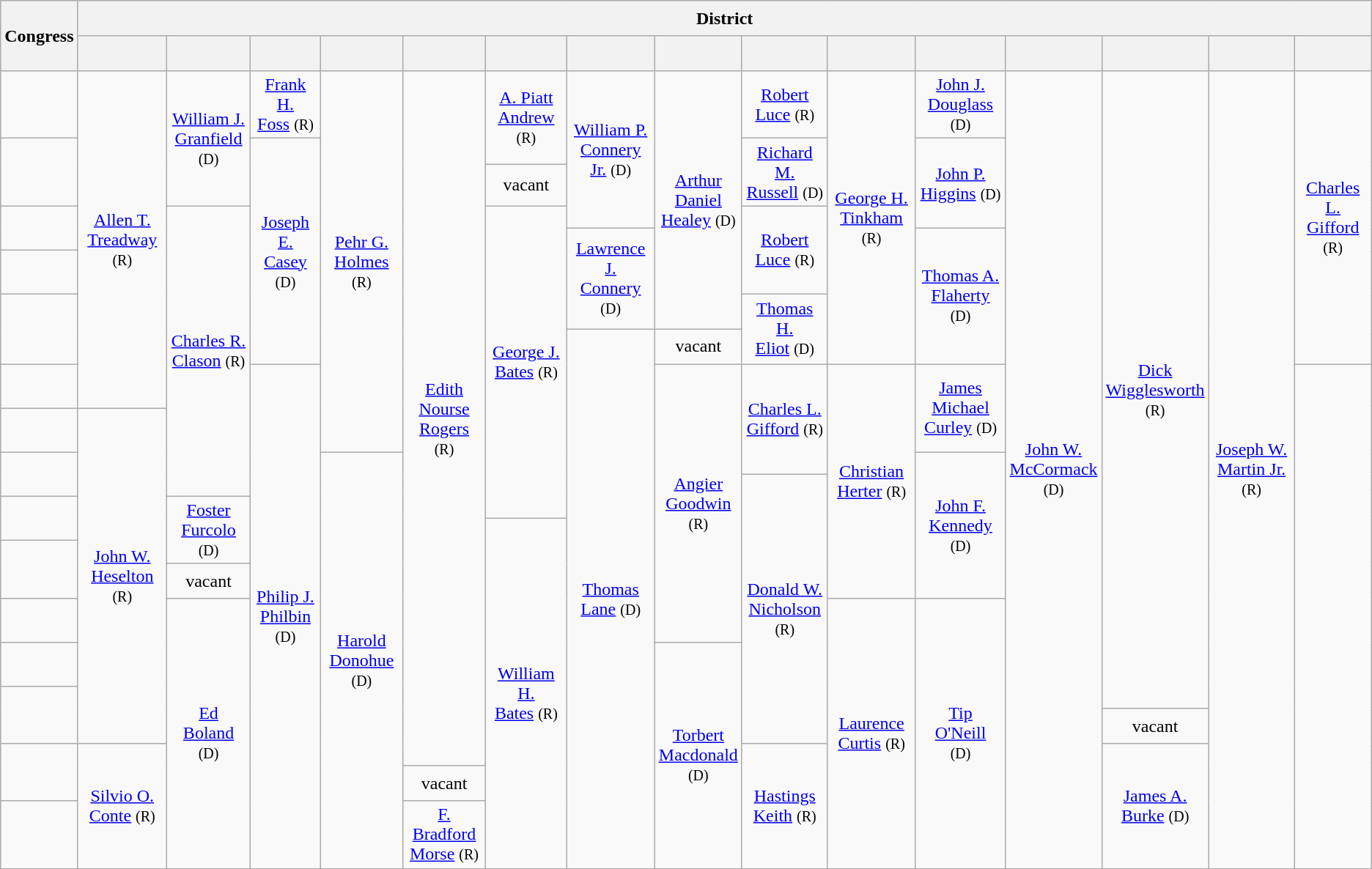<table class=wikitable style="text-align:center">
<tr style="height:2em">
<th rowspan=2>Congress</th>
<th colspan=15>District</th>
</tr>
<tr style="height:2em">
<th></th>
<th></th>
<th></th>
<th></th>
<th></th>
<th></th>
<th></th>
<th></th>
<th></th>
<th></th>
<th></th>
<th></th>
<th></th>
<th></th>
<th></th>
</tr>
<tr style="height:2.5em">
<td scope=row><strong></strong> </td>
<td rowspan=9 ><a href='#'>Allen T.<br>Treadway</a><br><small>(R)</small></td>
<td rowspan=3 ><a href='#'>William J.<br>Granfield</a><br><small>(D)</small></td>
<td><a href='#'>Frank H.<br>Foss</a> <small>(R)</small></td>
<td rowspan=10 ><a href='#'>Pehr G.<br>Holmes</a> <small>(R)</small></td>
<td rowspan=21 ><a href='#'>Edith<br>Nourse<br>Rogers</a><br><small>(R)</small></td>
<td rowspan=2 ><a href='#'>A. Piatt<br>Andrew</a> <small>(R)</small></td>
<td rowspan=4 ><a href='#'>William P.<br>Connery<br>Jr.</a> <small>(D)</small></td>
<td rowspan=7 ><a href='#'>Arthur<br>Daniel<br>Healey</a> <small>(D)</small></td>
<td><a href='#'>Robert<br>Luce</a> <small>(R)</small></td>
<td rowspan=8 ><a href='#'>George H.<br>Tinkham</a> <small>(R)</small></td>
<td><a href='#'>John J.<br>Douglass</a> <small>(D)</small></td>
<td rowspan=23 ><a href='#'>John W.<br>McCormack</a><br><small>(D)</small></td>
<td rowspan=19 ><a href='#'>Dick<br>Wigglesworth</a><br><small>(R)</small></td>
<td rowspan=23 ><a href='#'>Joseph W.<br>Martin Jr.</a> <small>(R)</small></td>
<td rowspan=8 ><a href='#'>Charles L.<br>Gifford</a> <small>(R)</small></td>
</tr>
<tr style="height:1.25em">
<td scope=row rowspan=2><strong></strong> </td>
<td rowspan=7 ><a href='#'>Joseph E.<br>Casey</a> <small>(D)</small></td>
<td rowspan=2 ><a href='#'>Richard M.<br>Russell</a> <small>(D)</small></td>
<td rowspan=3 ><a href='#'>John P.<br>Higgins</a> <small>(D)</small></td>
</tr>
<tr style="height:2em">
<td>vacant</td>
</tr>
<tr style="height:1.25em">
<td scope=row rowspan=2><strong></strong> </td>
<td rowspan=9 ><a href='#'>Charles R.<br>Clason</a> <small>(R)</small></td>
<td rowspan=10 ><a href='#'>George J.<br>Bates</a> <small>(R)</small></td>
<td rowspan=3 ><a href='#'>Robert<br>Luce</a> <small>(R)</small></td>
</tr>
<tr style="height:1.25em">
<td rowspan=3 ><a href='#'>Lawrence J.<br>Connery</a> <small>(D)</small></td>
<td rowspan=4 ><a href='#'>Thomas A.<br>Flaherty</a> <small>(D)</small></td>
</tr>
<tr style="height:2.5em">
<td scope=row><strong></strong> </td>
</tr>
<tr style="height:2em">
<td scope=row rowspan=2><strong></strong> </td>
<td rowspan=2 ><a href='#'>Thomas H.<br>Eliot</a> <small>(D)</small></td>
</tr>
<tr style="height:2em">
<td rowspan=16 ><a href='#'>Thomas<br>Lane</a> <small>(D)</small></td>
<td>vacant</td>
</tr>
<tr style="height:2.5em">
<td scope=row><strong></strong> </td>
<td rowspan=15 ><a href='#'>Philip J.<br>Philbin</a><br><small>(D)</small></td>
<td rowspan=9 ><a href='#'>Angier<br>Goodwin</a><br><small>(R)</small></td>
<td rowspan=3 ><a href='#'>Charles L.<br>Gifford</a> <small>(R)</small></td>
<td rowspan=8 ><a href='#'>Christian<br>Herter</a> <small>(R)</small></td>
<td rowspan=2 ><a href='#'>James<br>Michael<br>Curley</a> <small>(D)</small></td>
</tr>
<tr style="height:2.5em">
<td scope=row><strong></strong> </td>
<td rowspan=11 ><a href='#'>John W.<br>Heselton</a> <small>(R)</small></td>
</tr>
<tr style="height:1.25em">
<td scope=row rowspan=2><strong></strong> </td>
<td rowspan=13 ><a href='#'>Harold<br>Donohue</a><br><small>(D)</small></td>
<td rowspan=6 ><a href='#'>John F.<br>Kennedy</a><br><small>(D)</small></td>
</tr>
<tr style="height:1.25em">
<td rowspan=9 ><a href='#'>Donald W.<br>Nicholson</a><br><small>(R)</small></td>
</tr>
<tr style="height:1.25em">
<td scope=row rowspan=2><strong></strong> </td>
<td rowspan=3 ><a href='#'>Foster<br>Furcolo</a> <small>(D)</small></td>
</tr>
<tr style="height:1.25em">
<td rowspan=10 ><a href='#'>William H.<br>Bates</a> <small>(R)</small></td>
</tr>
<tr style="height:1.25em">
<td scope=row rowspan=2><strong></strong> </td>
</tr>
<tr style="height:2em">
<td>vacant</td>
</tr>
<tr style="height:2.5em">
<td scope=row><strong></strong> </td>
<td rowspan=7 ><a href='#'>Ed<br>Boland</a> <small>(D)</small></td>
<td rowspan=7 ><a href='#'>Laurence<br>Curtis</a> <small>(R)</small></td>
<td rowspan=7 ><a href='#'>Tip<br>O'Neill</a><br><small>(D)</small></td>
</tr>
<tr style="height:2.5em">
<td scope=row><strong></strong> </td>
<td rowspan=6 ><a href='#'>Torbert<br>Macdonald</a><br><small>(D)</small></td>
</tr>
<tr style="height:1.25em">
<td scope=row rowspan=2><strong></strong> </td>
</tr>
<tr style="height:2em">
<td>vacant</td>
</tr>
<tr style="height:1.25em">
<td scope=row rowspan=2><strong></strong> </td>
<td rowspan=3 ><a href='#'>Silvio O.<br>Conte</a> <small>(R)</small></td>
<td rowspan=3 ><a href='#'>Hastings<br>Keith</a> <small>(R)</small></td>
<td rowspan=3 ><a href='#'>James A.<br>Burke</a> <small>(D)</small></td>
</tr>
<tr style="height:2em">
<td>vacant</td>
</tr>
<tr style="height:2.5em">
<td scope=row><strong></strong> </td>
<td><a href='#'>F. Bradford<br>Morse</a> <small>(R)</small></td>
</tr>
</table>
